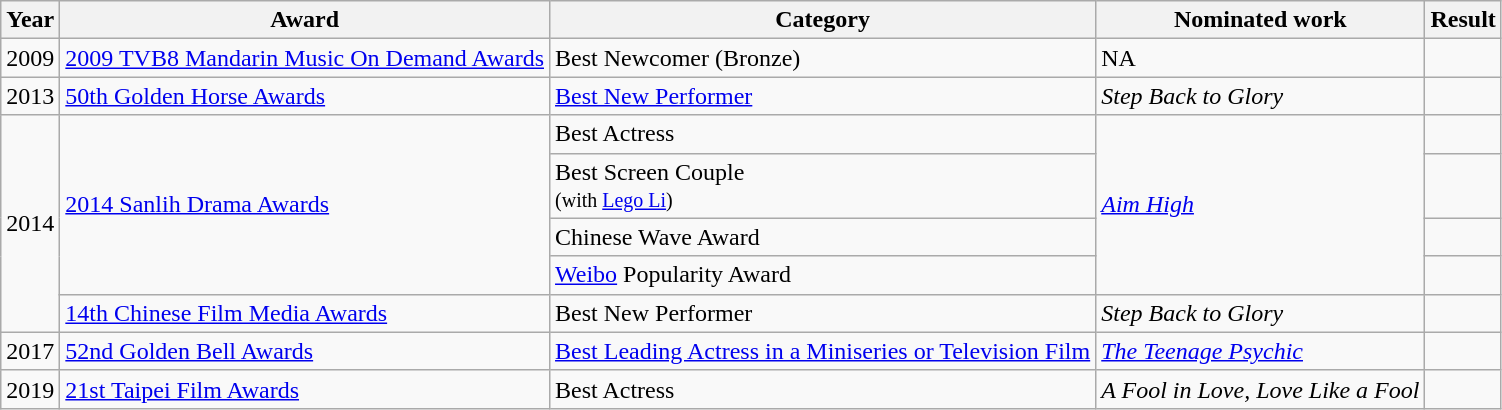<table class="wikitable sortable">
<tr>
<th>Year</th>
<th>Award</th>
<th>Category</th>
<th>Nominated work</th>
<th>Result</th>
</tr>
<tr>
<td>2009</td>
<td><a href='#'>2009 TVB8 Mandarin Music On Demand Awards</a></td>
<td>Best Newcomer (Bronze)</td>
<td>NA</td>
<td></td>
</tr>
<tr>
<td>2013</td>
<td><a href='#'>50th Golden Horse Awards</a></td>
<td><a href='#'>Best New Performer</a></td>
<td><em>Step Back to Glory</em></td>
<td></td>
</tr>
<tr>
<td rowspan=5>2014</td>
<td rowspan=4><a href='#'>2014 Sanlih Drama Awards</a></td>
<td>Best Actress</td>
<td rowspan=4><em><a href='#'>Aim High</a></em></td>
<td></td>
</tr>
<tr>
<td>Best Screen Couple<br><small>(with <a href='#'>Lego Li</a>)</small></td>
<td></td>
</tr>
<tr>
<td>Chinese Wave Award</td>
<td></td>
</tr>
<tr>
<td><a href='#'>Weibo</a> Popularity Award</td>
<td></td>
</tr>
<tr>
<td><a href='#'>14th Chinese Film Media Awards</a></td>
<td>Best New Performer</td>
<td><em>Step Back to Glory</em></td>
<td></td>
</tr>
<tr>
<td>2017</td>
<td><a href='#'>52nd Golden Bell Awards</a></td>
<td><a href='#'>Best Leading Actress in a Miniseries or Television Film</a></td>
<td><em><a href='#'>The Teenage Psychic</a></em></td>
<td></td>
</tr>
<tr>
<td>2019</td>
<td><a href='#'>21st Taipei Film Awards</a></td>
<td>Best Actress</td>
<td><em>A Fool in Love, Love Like a Fool</em></td>
<td></td>
</tr>
</table>
